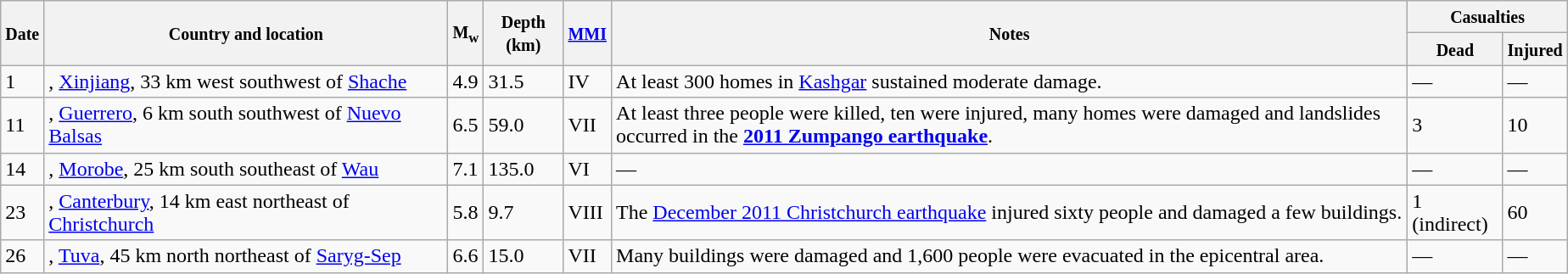<table class="wikitable sortable" style="border:1px black; margin-left:1em;">
<tr>
<th rowspan="2"><small>Date</small></th>
<th rowspan="2" style="width: 310px"><small>Country and location</small></th>
<th rowspan="2"><small>M<sub>w</sub></small></th>
<th rowspan="2"><small>Depth (km)</small></th>
<th rowspan="2"><small><a href='#'>MMI</a></small></th>
<th rowspan="2" class="unsortable"><small>Notes</small></th>
<th colspan="2"><small>Casualties</small></th>
</tr>
<tr>
<th><small>Dead</small></th>
<th><small>Injured</small></th>
</tr>
<tr>
<td>1</td>
<td>, <a href='#'>Xinjiang</a>, 33 km west southwest of <a href='#'>Shache</a></td>
<td>4.9</td>
<td>31.5</td>
<td>IV</td>
<td>At least 300 homes in <a href='#'>Kashgar</a> sustained moderate damage.</td>
<td>—</td>
<td>—</td>
</tr>
<tr>
<td>11</td>
<td>, <a href='#'>Guerrero</a>, 6 km south southwest of <a href='#'>Nuevo Balsas</a></td>
<td>6.5</td>
<td>59.0</td>
<td>VII</td>
<td>At least three people were killed, ten were injured, many homes were damaged and landslides occurred in the <strong><a href='#'>2011 Zumpango earthquake</a></strong>.</td>
<td>3</td>
<td>10</td>
</tr>
<tr>
<td>14</td>
<td>, <a href='#'>Morobe</a>, 25 km south southeast of <a href='#'>Wau</a></td>
<td>7.1</td>
<td>135.0</td>
<td>VI</td>
<td>—</td>
<td>—</td>
<td>—</td>
</tr>
<tr>
<td>23</td>
<td>, <a href='#'>Canterbury</a>, 14 km east northeast of <a href='#'>Christchurch</a></td>
<td>5.8</td>
<td>9.7</td>
<td>VIII</td>
<td>The <a href='#'>December 2011 Christchurch earthquake</a> injured sixty people and damaged a few buildings.</td>
<td>1 (indirect)</td>
<td>60</td>
</tr>
<tr>
<td>26</td>
<td>, <a href='#'>Tuva</a>, 45 km north northeast of <a href='#'>Saryg-Sep</a></td>
<td>6.6</td>
<td>15.0</td>
<td>VII</td>
<td>Many buildings were damaged and 1,600 people were evacuated in the epicentral area.</td>
<td>—</td>
<td>—</td>
</tr>
<tr>
</tr>
</table>
